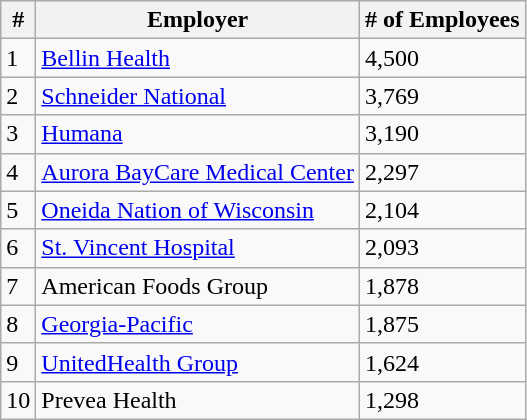<table class="wikitable">
<tr>
<th>#</th>
<th>Employer</th>
<th># of Employees</th>
</tr>
<tr>
<td>1</td>
<td><a href='#'>Bellin Health</a></td>
<td>4,500</td>
</tr>
<tr>
<td>2</td>
<td><a href='#'>Schneider National</a></td>
<td>3,769</td>
</tr>
<tr>
<td>3</td>
<td><a href='#'>Humana</a></td>
<td>3,190</td>
</tr>
<tr>
<td>4</td>
<td><a href='#'>Aurora BayCare Medical Center</a></td>
<td>2,297</td>
</tr>
<tr>
<td>5</td>
<td><a href='#'>Oneida Nation of Wisconsin</a></td>
<td>2,104</td>
</tr>
<tr>
<td>6</td>
<td><a href='#'>St. Vincent Hospital</a></td>
<td>2,093</td>
</tr>
<tr>
<td>7</td>
<td>American Foods Group</td>
<td>1,878</td>
</tr>
<tr>
<td>8</td>
<td><a href='#'>Georgia-Pacific</a></td>
<td>1,875</td>
</tr>
<tr>
<td>9</td>
<td><a href='#'>UnitedHealth Group</a></td>
<td>1,624</td>
</tr>
<tr>
<td>10</td>
<td>Prevea Health</td>
<td>1,298</td>
</tr>
</table>
